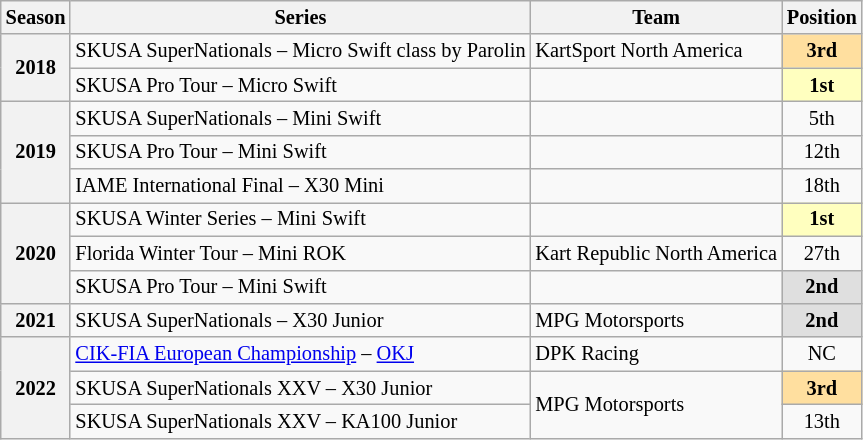<table class="wikitable" style="font-size: 85%; text-align:center">
<tr>
<th>Season</th>
<th>Series</th>
<th>Team</th>
<th>Position</th>
</tr>
<tr>
<th rowspan="2">2018</th>
<td align="left">SKUSA SuperNationals – Micro Swift class by Parolin</td>
<td align="left">KartSport North America</td>
<td style="background:#FFDF9F;"><strong>3rd</strong></td>
</tr>
<tr>
<td align="left">SKUSA Pro Tour – Micro Swift</td>
<td align="left"></td>
<td style="background:#FFFFBF;"><strong>1st</strong></td>
</tr>
<tr>
<th rowspan="3">2019</th>
<td align="left">SKUSA SuperNationals – Mini Swift</td>
<td align="left"></td>
<td>5th</td>
</tr>
<tr>
<td align="left">SKUSA Pro Tour – Mini Swift</td>
<td align="left"></td>
<td>12th</td>
</tr>
<tr>
<td align="left">IAME International Final – X30 Mini</td>
<td align="left"></td>
<td>18th</td>
</tr>
<tr>
<th rowspan="3">2020</th>
<td align="left">SKUSA Winter Series – Mini Swift</td>
<td align="left"></td>
<td style="background:#FFFFBF;"><strong>1st</strong></td>
</tr>
<tr>
<td align="left">Florida Winter Tour – Mini ROK</td>
<td align="left">Kart Republic North America</td>
<td>27th</td>
</tr>
<tr>
<td align="left">SKUSA Pro Tour – Mini Swift</td>
<td align="left"></td>
<td style="background:#DFDFDF;"><strong>2nd</strong></td>
</tr>
<tr>
<th rowspan="1">2021</th>
<td align="left">SKUSA SuperNationals – X30 Junior</td>
<td align="left">MPG Motorsports</td>
<td style="background:#DFDFDF;"><strong>2nd</strong></td>
</tr>
<tr>
<th rowspan="3">2022</th>
<td align="left"><a href='#'>CIK-FIA European Championship</a> – <a href='#'>OKJ</a></td>
<td align="left">DPK Racing</td>
<td>NC</td>
</tr>
<tr>
<td align="left">SKUSA SuperNationals XXV – X30 Junior</td>
<td rowspan="2" align="left">MPG Motorsports</td>
<td style="background:#FFDF9F;"><strong>3rd</strong></td>
</tr>
<tr>
<td align="left">SKUSA SuperNationals XXV – KA100 Junior</td>
<td>13th</td>
</tr>
</table>
